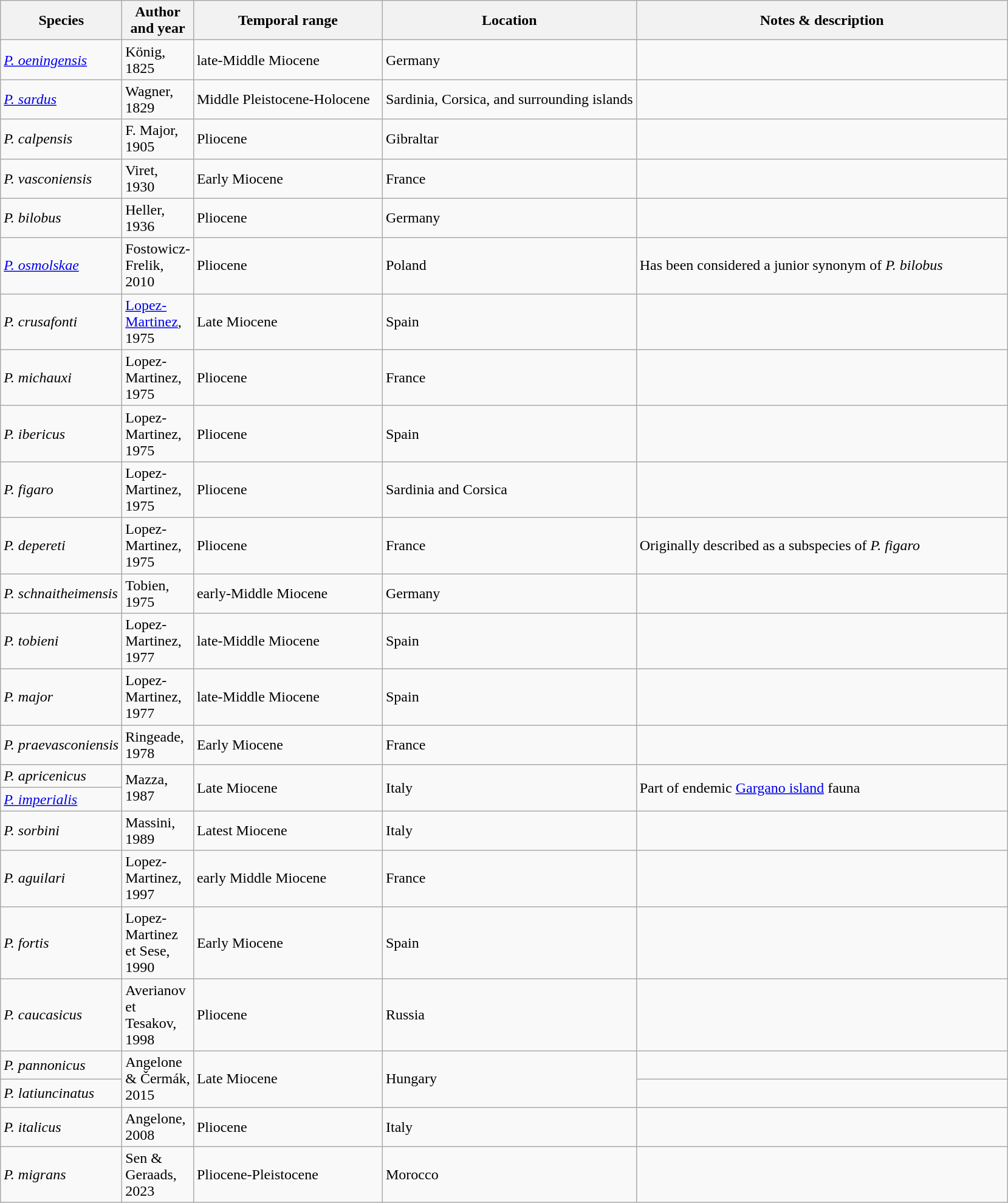<table class="wikitable sortable">
<tr>
<th>Species</th>
<th width=50>Author and year</th>
<th width=200>Temporal range</th>
<th>Location</th>
<th width=400>Notes & description</th>
</tr>
<tr>
<td><em><a href='#'>P. oeningensis</a></em></td>
<td>König, 1825</td>
<td>late-Middle Miocene</td>
<td>Germany</td>
<td></td>
</tr>
<tr>
<td><em><a href='#'>P. sardus</a></em></td>
<td>Wagner, 1829</td>
<td>Middle Pleistocene-Holocene</td>
<td>Sardinia, Corsica, and surrounding islands</td>
<td></td>
</tr>
<tr>
<td><em>P. calpensis</em></td>
<td>F. Major, 1905</td>
<td>Pliocene</td>
<td>Gibraltar</td>
<td></td>
</tr>
<tr>
<td><em>P. vasconiensis</em></td>
<td>Viret, 1930</td>
<td>Early Miocene</td>
<td>France</td>
<td></td>
</tr>
<tr>
<td><em>P. bilobus</em></td>
<td>Heller, 1936</td>
<td>Pliocene</td>
<td>Germany</td>
<td></td>
</tr>
<tr>
<td><em><a href='#'>P. osmolskae</a></em></td>
<td>Fostowicz-Frelik, 2010</td>
<td>Pliocene</td>
<td>Poland</td>
<td>Has been considered a junior synonym of <em>P. bilobus</em></td>
</tr>
<tr>
<td><em>P. crusafonti</em></td>
<td><a href='#'>Lopez-Martinez</a>, 1975</td>
<td>Late Miocene</td>
<td>Spain</td>
<td></td>
</tr>
<tr>
<td><em>P. michauxi</em></td>
<td>Lopez-Martinez, 1975</td>
<td>Pliocene</td>
<td>France</td>
<td></td>
</tr>
<tr>
<td><em>P. ibericus</em></td>
<td>Lopez-Martinez, 1975</td>
<td>Pliocene</td>
<td>Spain</td>
<td></td>
</tr>
<tr>
<td><em>P. figaro</em></td>
<td>Lopez-Martinez, 1975</td>
<td>Pliocene</td>
<td>Sardinia and Corsica</td>
<td></td>
</tr>
<tr>
<td><em>P. depereti</em></td>
<td>Lopez-Martinez, 1975</td>
<td>Pliocene</td>
<td>France</td>
<td>Originally described as a subspecies of <em>P. figaro</em></td>
</tr>
<tr>
<td><em>P. schnaitheimensis</em></td>
<td>Tobien, 1975</td>
<td>early-Middle Miocene</td>
<td>Germany</td>
<td></td>
</tr>
<tr>
<td><em>P. tobieni</em></td>
<td>Lopez-Martinez, 1977</td>
<td>late-Middle Miocene</td>
<td>Spain</td>
<td></td>
</tr>
<tr>
<td><em>P. major</em></td>
<td>Lopez-Martinez, 1977</td>
<td>late-Middle Miocene</td>
<td>Spain</td>
<td></td>
</tr>
<tr>
<td><em>P. praevasconiensis</em></td>
<td>Ringeade, 1978</td>
<td>Early Miocene</td>
<td>France</td>
<td></td>
</tr>
<tr>
<td><em>P. apricenicus</em></td>
<td rowspan="2">Mazza, 1987</td>
<td rowspan="2">Late Miocene</td>
<td rowspan="2">Italy</td>
<td rowspan="2">Part of endemic <a href='#'>Gargano island</a> fauna</td>
</tr>
<tr>
<td><em><a href='#'>P. imperialis</a></em></td>
</tr>
<tr>
<td><em>P. sorbini</em></td>
<td>Massini, 1989</td>
<td>Latest Miocene</td>
<td>Italy</td>
<td></td>
</tr>
<tr>
<td><em>P. aguilari</em></td>
<td>Lopez-Martinez, 1997</td>
<td>early Middle Miocene</td>
<td>France</td>
<td></td>
</tr>
<tr>
<td><em>P. fortis</em></td>
<td>Lopez-Martinez et Sese, 1990</td>
<td>Early Miocene</td>
<td>Spain</td>
<td></td>
</tr>
<tr>
<td><em>P. caucasicus</em></td>
<td>Averianov et Tesakov, 1998</td>
<td>Pliocene</td>
<td>Russia</td>
<td></td>
</tr>
<tr>
<td><em>P. pannonicus</em></td>
<td rowspan=2>Angelone & Čermák, 2015</td>
<td rowspan=2>Late Miocene</td>
<td rowspan=2>Hungary</td>
<td></td>
</tr>
<tr>
<td><em>P. latiuncinatus</em></td>
<td></td>
</tr>
<tr>
<td><em>P. italicus</em></td>
<td>Angelone, 2008</td>
<td>Pliocene</td>
<td>Italy</td>
<td></td>
</tr>
<tr>
<td><em>P. migrans</em></td>
<td>Sen & Geraads, 2023</td>
<td>Pliocene-Pleistocene</td>
<td>Morocco</td>
<td></td>
</tr>
</table>
